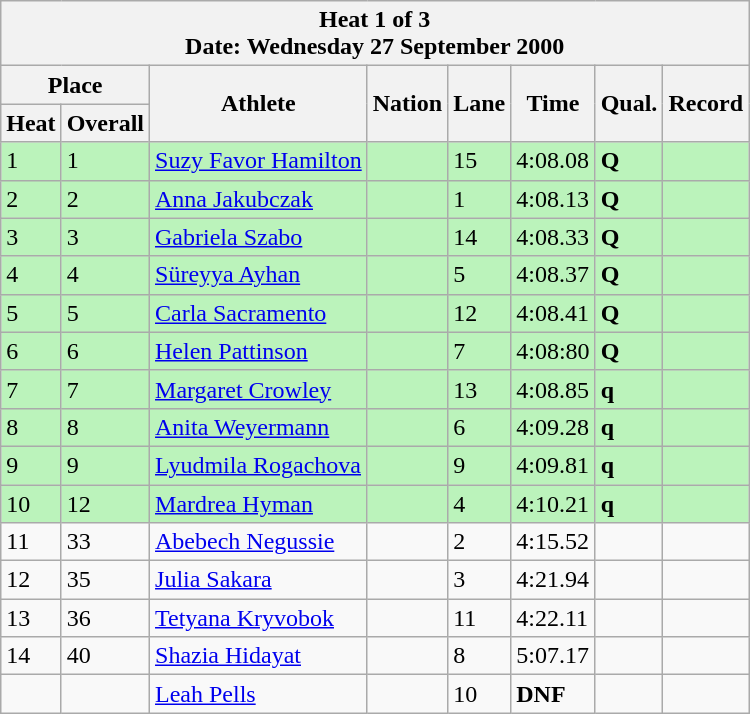<table class="wikitable sortable">
<tr>
<th colspan=9>Heat 1 of 3 <br> Date: Wednesday 27 September 2000 <br></th>
</tr>
<tr>
<th colspan=2>Place</th>
<th rowspan=2>Athlete</th>
<th rowspan=2>Nation</th>
<th rowspan=2>Lane</th>
<th rowspan=2>Time</th>
<th rowspan=2>Qual.</th>
<th rowspan=2>Record</th>
</tr>
<tr>
<th>Heat</th>
<th>Overall</th>
</tr>
<tr bgcolor = "bbf3bb">
<td>1</td>
<td>1</td>
<td align="left"><a href='#'>Suzy Favor Hamilton</a></td>
<td align="left"></td>
<td>15</td>
<td>4:08.08</td>
<td><strong>Q</strong></td>
<td></td>
</tr>
<tr bgcolor = "bbf3bb">
<td>2</td>
<td>2</td>
<td align="left"><a href='#'>Anna Jakubczak</a></td>
<td align="left"></td>
<td>1</td>
<td>4:08.13</td>
<td><strong>Q</strong></td>
<td></td>
</tr>
<tr bgcolor = "bbf3bb">
<td>3</td>
<td>3</td>
<td align="left"><a href='#'>Gabriela Szabo</a></td>
<td align="left"></td>
<td>14</td>
<td>4:08.33</td>
<td><strong>Q </strong></td>
<td></td>
</tr>
<tr bgcolor = "bbf3bb">
<td>4</td>
<td>4</td>
<td align="left"><a href='#'>Süreyya Ayhan</a></td>
<td align="left"></td>
<td>5</td>
<td>4:08.37</td>
<td><strong>Q</strong></td>
<td></td>
</tr>
<tr bgcolor = "bbf3bb">
<td>5</td>
<td>5</td>
<td align="left"><a href='#'>Carla Sacramento</a></td>
<td align="left"></td>
<td>12</td>
<td>4:08.41</td>
<td><strong>Q</strong></td>
<td></td>
</tr>
<tr bgcolor = "bbf3bb">
<td>6</td>
<td>6</td>
<td align="left"><a href='#'>Helen Pattinson</a></td>
<td align="left"></td>
<td>7</td>
<td>4:08:80</td>
<td><strong>Q</strong></td>
<td></td>
</tr>
<tr bgcolor = "bbf3bb">
<td>7</td>
<td>7</td>
<td align="left"><a href='#'>Margaret Crowley</a></td>
<td align="left"></td>
<td>13</td>
<td>4:08.85</td>
<td><strong>q</strong></td>
<td></td>
</tr>
<tr bgcolor = "bbf3bb">
<td>8</td>
<td>8</td>
<td align="left"><a href='#'>Anita Weyermann</a></td>
<td align="left"></td>
<td>6</td>
<td>4:09.28</td>
<td><strong>q</strong></td>
<td></td>
</tr>
<tr bgcolor = "bbf3bb">
<td>9</td>
<td>9</td>
<td align="left"><a href='#'>Lyudmila Rogachova</a></td>
<td align="left"></td>
<td>9</td>
<td>4:09.81</td>
<td><strong>q</strong></td>
<td></td>
</tr>
<tr bgcolor = "bbf3bb">
<td>10</td>
<td>12</td>
<td align="left"><a href='#'>Mardrea Hyman</a></td>
<td align="left"></td>
<td>4</td>
<td>4:10.21</td>
<td><strong>q</strong></td>
<td></td>
</tr>
<tr>
<td>11</td>
<td>33</td>
<td align="left"><a href='#'>Abebech Negussie</a></td>
<td align="left"></td>
<td>2</td>
<td>4:15.52</td>
<td></td>
<td></td>
</tr>
<tr>
<td>12</td>
<td>35</td>
<td align="left"><a href='#'>Julia Sakara</a></td>
<td align="left"></td>
<td>3</td>
<td>4:21.94</td>
<td></td>
<td></td>
</tr>
<tr>
<td>13</td>
<td>36</td>
<td align="left"><a href='#'>Tetyana Kryvobok</a></td>
<td align="left"></td>
<td>11</td>
<td>4:22.11</td>
<td></td>
<td></td>
</tr>
<tr>
<td>14</td>
<td>40</td>
<td align="left"><a href='#'>Shazia Hidayat</a></td>
<td align="left"></td>
<td>8</td>
<td>5:07.17</td>
<td></td>
<td></td>
</tr>
<tr>
<td></td>
<td></td>
<td align="left"><a href='#'>Leah Pells</a></td>
<td align="left"></td>
<td>10</td>
<td><strong>DNF</strong></td>
<td></td>
<td></td>
</tr>
</table>
